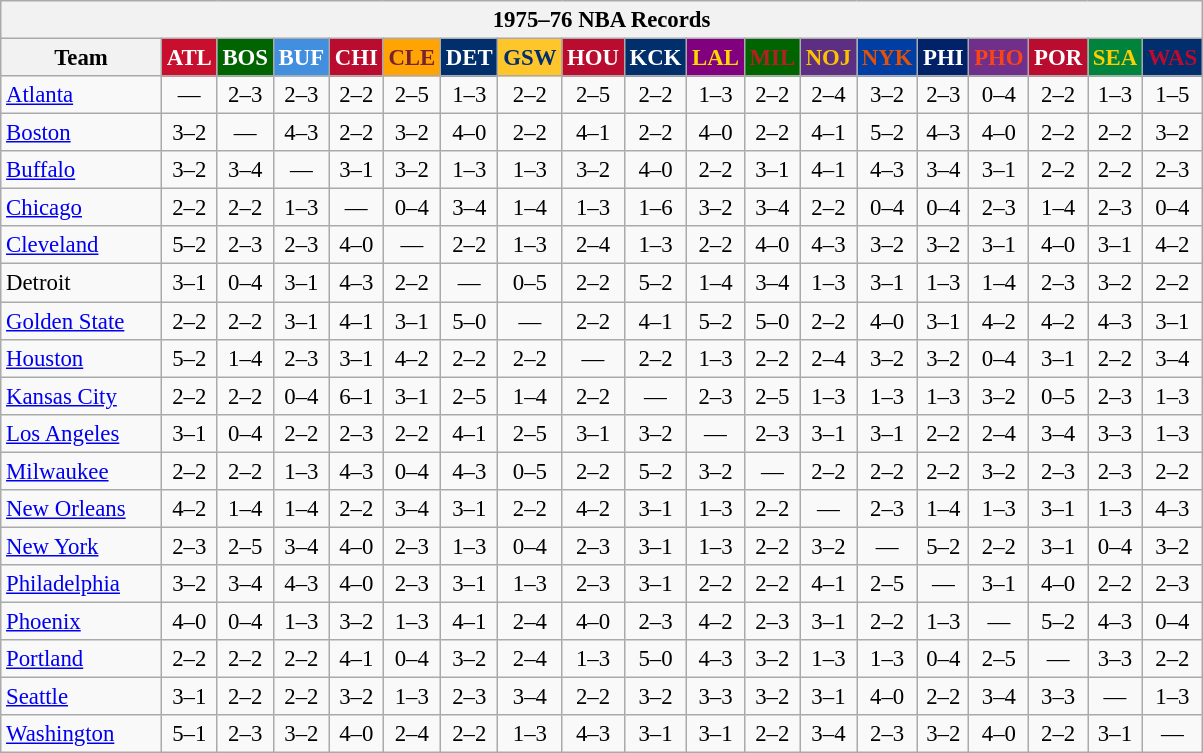<table class="wikitable" style="font-size:95%; text-align:center;">
<tr>
<th colspan=19>1975–76 NBA Records</th>
</tr>
<tr>
<th width=100>Team</th>
<th style="background:#C90F2E;color:#FFFFFF;width=35">ATL</th>
<th style="background:#006400;color:#FFFFFF;width=35">BOS</th>
<th style="background:#428FDF;color:#FFFFFF;width=35">BUF</th>
<th style="background:#BA0C2F;color:#FFFFFF;width=35">CHI</th>
<th style="background:#FFA402;color:#77222F;width=35">CLE</th>
<th style="background:#012F6B;color:#FFFFFF;width=35">DET</th>
<th style="background:#FFC62C;color:#012F6B;width=35">GSW</th>
<th style="background:#BA0C2F;color:#FFFFFF;width=35">HOU</th>
<th style="background:#012F6B;color:#FFFFFF;width=35">KCK</th>
<th style="background:#800080;color:#FFD700;width=35">LAL</th>
<th style="background:#006400;color:#B22222;width=35">MIL</th>
<th style="background:#5C2F83;color:#FCC200;width=35">NOJ</th>
<th style="background:#003EA4;color:#E35208;width=35">NYK</th>
<th style="background:#012268;color:#FFFFFF;width=35">PHI</th>
<th style="background:#702F8B;color:#FA4417;width=35">PHO</th>
<th style="background:#BA0C2F;color:#FFFFFF;width=35">POR</th>
<th style="background:#00843D;color:#FFCD01;width=35">SEA</th>
<th style="background:#012F6D;color:#BA0C2F;width=35">WAS</th>
</tr>
<tr>
<td style="text-align:left;"><a href='#'>Atlanta</a></td>
<td>—</td>
<td>2–3</td>
<td>2–3</td>
<td>2–2</td>
<td>2–5</td>
<td>1–3</td>
<td>2–2</td>
<td>2–5</td>
<td>2–2</td>
<td>1–3</td>
<td>2–2</td>
<td>2–4</td>
<td>3–2</td>
<td>2–3</td>
<td>0–4</td>
<td>2–2</td>
<td>1–3</td>
<td>1–5</td>
</tr>
<tr>
<td style="text-align:left;"><a href='#'>Boston</a></td>
<td>3–2</td>
<td>—</td>
<td>4–3</td>
<td>2–2</td>
<td>3–2</td>
<td>4–0</td>
<td>2–2</td>
<td>4–1</td>
<td>2–2</td>
<td>4–0</td>
<td>2–2</td>
<td>4–1</td>
<td>5–2</td>
<td>4–3</td>
<td>4–0</td>
<td>2–2</td>
<td>2–2</td>
<td>3–2</td>
</tr>
<tr>
<td style="text-align:left;"><a href='#'>Buffalo</a></td>
<td>3–2</td>
<td>3–4</td>
<td>—</td>
<td>3–1</td>
<td>3–2</td>
<td>1–3</td>
<td>1–3</td>
<td>3–2</td>
<td>4–0</td>
<td>2–2</td>
<td>3–1</td>
<td>4–1</td>
<td>4–3</td>
<td>3–4</td>
<td>3–1</td>
<td>2–2</td>
<td>2–2</td>
<td>2–3</td>
</tr>
<tr>
<td style="text-align:left;"><a href='#'>Chicago</a></td>
<td>2–2</td>
<td>2–2</td>
<td>1–3</td>
<td>—</td>
<td>0–4</td>
<td>3–4</td>
<td>1–4</td>
<td>1–3</td>
<td>1–6</td>
<td>3–2</td>
<td>3–4</td>
<td>2–2</td>
<td>0–4</td>
<td>0–4</td>
<td>2–3</td>
<td>1–4</td>
<td>2–3</td>
<td>0–4</td>
</tr>
<tr>
<td style="text-align:left;"><a href='#'>Cleveland</a></td>
<td>5–2</td>
<td>2–3</td>
<td>2–3</td>
<td>4–0</td>
<td>—</td>
<td>2–2</td>
<td>1–3</td>
<td>2–4</td>
<td>1–3</td>
<td>2–2</td>
<td>4–0</td>
<td>4–3</td>
<td>3–2</td>
<td>3–2</td>
<td>3–1</td>
<td>4–0</td>
<td>3–1</td>
<td>4–2</td>
</tr>
<tr>
<td style="text-align:left;">Detroit</td>
<td>3–1</td>
<td>0–4</td>
<td>3–1</td>
<td>4–3</td>
<td>2–2</td>
<td>—</td>
<td>0–5</td>
<td>2–2</td>
<td>5–2</td>
<td>1–4</td>
<td>3–4</td>
<td>1–3</td>
<td>3–1</td>
<td>1–3</td>
<td>1–4</td>
<td>2–3</td>
<td>3–2</td>
<td>2–2</td>
</tr>
<tr>
<td style="text-align:left;"><a href='#'>Golden State</a></td>
<td>2–2</td>
<td>2–2</td>
<td>3–1</td>
<td>4–1</td>
<td>3–1</td>
<td>5–0</td>
<td>—</td>
<td>2–2</td>
<td>4–1</td>
<td>5–2</td>
<td>5–0</td>
<td>2–2</td>
<td>4–0</td>
<td>3–1</td>
<td>4–2</td>
<td>4–2</td>
<td>4–3</td>
<td>3–1</td>
</tr>
<tr>
<td style="text-align:left;"><a href='#'>Houston</a></td>
<td>5–2</td>
<td>1–4</td>
<td>2–3</td>
<td>3–1</td>
<td>4–2</td>
<td>2–2</td>
<td>2–2</td>
<td>—</td>
<td>2–2</td>
<td>1–3</td>
<td>2–2</td>
<td>2–4</td>
<td>3–2</td>
<td>3–2</td>
<td>0–4</td>
<td>3–1</td>
<td>2–2</td>
<td>3–4</td>
</tr>
<tr>
<td style="text-align:left;"><a href='#'>Kansas City</a></td>
<td>2–2</td>
<td>2–2</td>
<td>0–4</td>
<td>6–1</td>
<td>3–1</td>
<td>2–5</td>
<td>1–4</td>
<td>2–2</td>
<td>—</td>
<td>2–3</td>
<td>2–5</td>
<td>1–3</td>
<td>1–3</td>
<td>1–3</td>
<td>3–2</td>
<td>0–5</td>
<td>2–3</td>
<td>1–3</td>
</tr>
<tr>
<td style="text-align:left;"><a href='#'>Los Angeles</a></td>
<td>3–1</td>
<td>0–4</td>
<td>2–2</td>
<td>2–3</td>
<td>2–2</td>
<td>4–1</td>
<td>2–5</td>
<td>3–1</td>
<td>3–2</td>
<td>—</td>
<td>2–3</td>
<td>3–1</td>
<td>3–1</td>
<td>2–2</td>
<td>2–4</td>
<td>3–4</td>
<td>3–3</td>
<td>1–3</td>
</tr>
<tr>
<td style="text-align:left;"><a href='#'>Milwaukee</a></td>
<td>2–2</td>
<td>2–2</td>
<td>1–3</td>
<td>4–3</td>
<td>0–4</td>
<td>4–3</td>
<td>0–5</td>
<td>2–2</td>
<td>5–2</td>
<td>3–2</td>
<td>—</td>
<td>2–2</td>
<td>2–2</td>
<td>2–2</td>
<td>3–2</td>
<td>2–3</td>
<td>2–3</td>
<td>2–2</td>
</tr>
<tr>
<td style="text-align:left;"><a href='#'>New Orleans</a></td>
<td>4–2</td>
<td>1–4</td>
<td>1–4</td>
<td>2–2</td>
<td>3–4</td>
<td>3–1</td>
<td>2–2</td>
<td>4–2</td>
<td>3–1</td>
<td>1–3</td>
<td>2–2</td>
<td>—</td>
<td>2–3</td>
<td>1–4</td>
<td>1–3</td>
<td>3–1</td>
<td>1–3</td>
<td>4–3</td>
</tr>
<tr>
<td style="text-align:left;"><a href='#'>New York</a></td>
<td>2–3</td>
<td>2–5</td>
<td>3–4</td>
<td>4–0</td>
<td>2–3</td>
<td>1–3</td>
<td>0–4</td>
<td>2–3</td>
<td>3–1</td>
<td>1–3</td>
<td>2–2</td>
<td>3–2</td>
<td>—</td>
<td>5–2</td>
<td>2–2</td>
<td>3–1</td>
<td>0–4</td>
<td>3–2</td>
</tr>
<tr>
<td style="text-align:left;"><a href='#'>Philadelphia</a></td>
<td>3–2</td>
<td>3–4</td>
<td>4–3</td>
<td>4–0</td>
<td>2–3</td>
<td>3–1</td>
<td>1–3</td>
<td>2–3</td>
<td>3–1</td>
<td>2–2</td>
<td>2–2</td>
<td>4–1</td>
<td>2–5</td>
<td>—</td>
<td>3–1</td>
<td>4–0</td>
<td>2–2</td>
<td>2–3</td>
</tr>
<tr>
<td style="text-align:left;"><a href='#'>Phoenix</a></td>
<td>4–0</td>
<td>0–4</td>
<td>1–3</td>
<td>3–2</td>
<td>1–3</td>
<td>4–1</td>
<td>2–4</td>
<td>4–0</td>
<td>2–3</td>
<td>4–2</td>
<td>2–3</td>
<td>3–1</td>
<td>2–2</td>
<td>1–3</td>
<td>—</td>
<td>5–2</td>
<td>4–3</td>
<td>0–4</td>
</tr>
<tr>
<td style="text-align:left;"><a href='#'>Portland</a></td>
<td>2–2</td>
<td>2–2</td>
<td>2–2</td>
<td>4–1</td>
<td>0–4</td>
<td>3–2</td>
<td>2–4</td>
<td>1–3</td>
<td>5–0</td>
<td>4–3</td>
<td>3–2</td>
<td>1–3</td>
<td>1–3</td>
<td>0–4</td>
<td>2–5</td>
<td>—</td>
<td>3–3</td>
<td>2–2</td>
</tr>
<tr>
<td style="text-align:left;"><a href='#'>Seattle</a></td>
<td>3–1</td>
<td>2–2</td>
<td>2–2</td>
<td>3–2</td>
<td>1–3</td>
<td>2–3</td>
<td>3–4</td>
<td>2–2</td>
<td>3–2</td>
<td>3–3</td>
<td>3–2</td>
<td>3–1</td>
<td>4–0</td>
<td>2–2</td>
<td>3–4</td>
<td>3–3</td>
<td>—</td>
<td>1–3</td>
</tr>
<tr>
<td style="text-align:left;"><a href='#'>Washington</a></td>
<td>5–1</td>
<td>2–3</td>
<td>3–2</td>
<td>4–0</td>
<td>2–4</td>
<td>2–2</td>
<td>1–3</td>
<td>4–3</td>
<td>3–1</td>
<td>3–1</td>
<td>2–2</td>
<td>3–4</td>
<td>2–3</td>
<td>3–2</td>
<td>4–0</td>
<td>2–2</td>
<td>3–1</td>
<td>—</td>
</tr>
</table>
